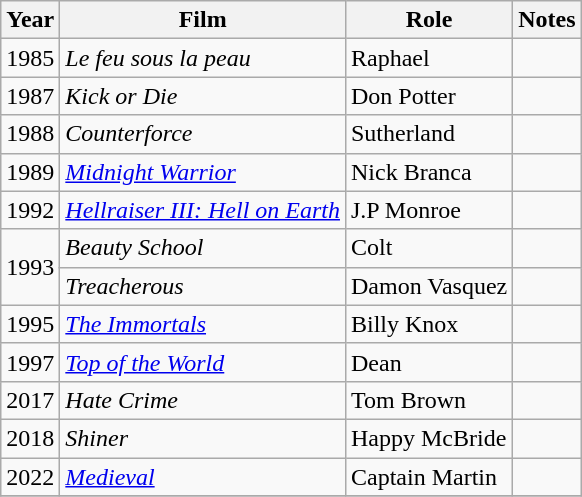<table class="wikitable sortable">
<tr>
<th>Year</th>
<th>Film</th>
<th>Role</th>
<th class="unsortable">Notes</th>
</tr>
<tr>
<td>1985</td>
<td><em>Le feu sous la peau</em></td>
<td>Raphael</td>
<td></td>
</tr>
<tr>
<td>1987</td>
<td><em>Kick or Die</em></td>
<td>Don Potter</td>
<td></td>
</tr>
<tr>
<td>1988</td>
<td><em>Counterforce</em></td>
<td>Sutherland</td>
<td></td>
</tr>
<tr>
<td>1989</td>
<td><em><a href='#'>Midnight Warrior</a></em></td>
<td>Nick Branca</td>
<td></td>
</tr>
<tr>
<td>1992</td>
<td><em><a href='#'>Hellraiser III: Hell on Earth</a></em></td>
<td>J.P Monroe</td>
<td></td>
</tr>
<tr>
<td rowspan=2>1993</td>
<td><em>Beauty School</em></td>
<td>Colt</td>
<td></td>
</tr>
<tr>
<td><em>Treacherous</em></td>
<td>Damon Vasquez</td>
<td></td>
</tr>
<tr>
<td>1995</td>
<td data-sort-value="Immortals, The"><em><a href='#'>The Immortals</a></em></td>
<td>Billy Knox</td>
<td></td>
</tr>
<tr>
<td>1997</td>
<td><em><a href='#'>Top of the World</a></em></td>
<td>Dean</td>
<td></td>
</tr>
<tr>
<td>2017</td>
<td><em>Hate Crime</em></td>
<td>Tom Brown</td>
<td></td>
</tr>
<tr>
<td>2018</td>
<td><em>Shiner</em></td>
<td>Happy McBride</td>
<td></td>
</tr>
<tr>
<td>2022</td>
<td><em><a href='#'>Medieval</a></em></td>
<td>Captain Martin</td>
<td></td>
</tr>
<tr>
</tr>
</table>
